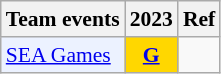<table style='font-size: 90%; text-align:center;' class='wikitable'>
<tr>
<th>Team events</th>
<th>2023</th>
<th>Ref</th>
</tr>
<tr>
<td bgcolor="#ECF2FF"; align="left"><a href='#'>SEA Games</a></td>
<td bgcolor=gold><a href='#'><strong>G</strong></a></td>
<td></td>
</tr>
</table>
